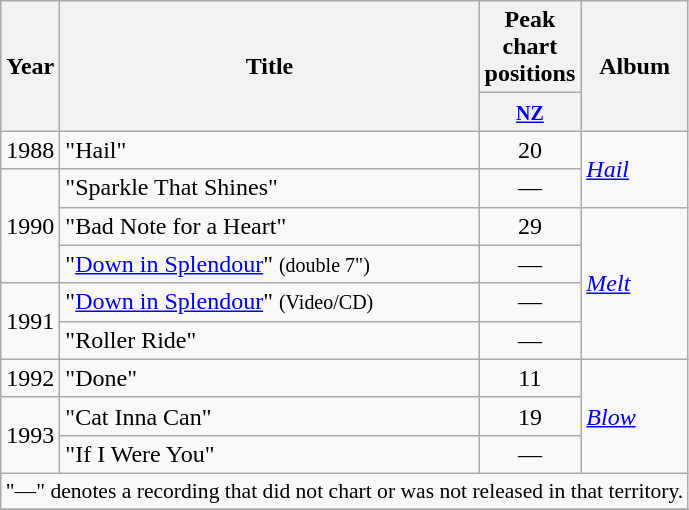<table class="wikitable plainrowheaders">
<tr>
<th rowspan="2"  width="1em">Year</th>
<th rowspan="2">Title</th>
<th width="3em">Peak chart positions</th>
<th rowspan="2">Album</th>
</tr>
<tr>
<th><small><a href='#'>NZ</a></small></th>
</tr>
<tr>
<td>1988</td>
<td>"Hail"</td>
<td align="center">20</td>
<td rowspan=2><em><a href='#'>Hail</a></em></td>
</tr>
<tr>
<td rowspan=3>1990</td>
<td>"Sparkle That Shines"</td>
<td align="center">—</td>
</tr>
<tr>
<td>"Bad Note for a Heart"</td>
<td align="center">29</td>
<td rowspan=4><em><a href='#'>Melt</a></em></td>
</tr>
<tr>
<td>"<a href='#'>Down in Splendour</a>" <small>(double 7")</small></td>
<td align="center">—</td>
</tr>
<tr>
<td rowspan=2>1991</td>
<td>"<a href='#'>Down in Splendour</a>" <small>(Video/CD)</small></td>
<td align="center">—</td>
</tr>
<tr>
<td>"Roller Ride"</td>
<td align="center">—</td>
</tr>
<tr>
<td>1992</td>
<td>"Done"</td>
<td align="center">11</td>
<td rowspan=3><em><a href='#'>Blow</a></em></td>
</tr>
<tr>
<td rowspan=2>1993</td>
<td>"Cat Inna Can"</td>
<td align="center">19</td>
</tr>
<tr>
<td>"If I Were You"</td>
<td align="center">—</td>
</tr>
<tr>
<td colspan="4" style="font-size:90%" align="center">"—" denotes a recording that did not chart or was not released in that territory.</td>
</tr>
<tr>
</tr>
</table>
